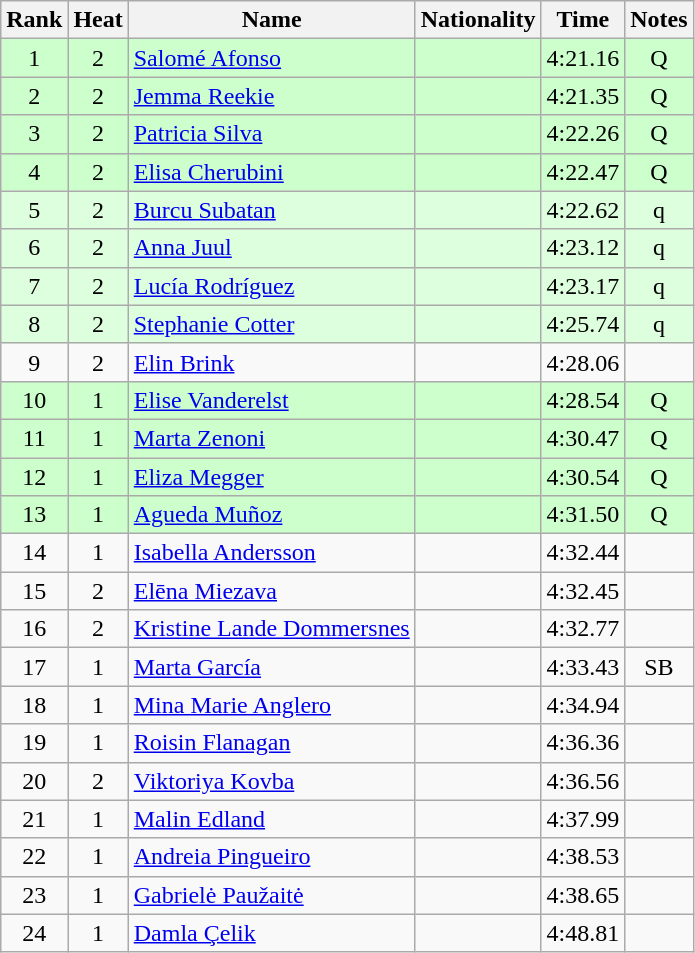<table class="wikitable sortable" style="text-align:center">
<tr>
<th>Rank</th>
<th>Heat</th>
<th>Name</th>
<th>Nationality</th>
<th>Time</th>
<th>Notes</th>
</tr>
<tr bgcolor=ccffcc>
<td>1</td>
<td>2</td>
<td align=left><a href='#'>Salomé Afonso</a></td>
<td align=left></td>
<td>4:21.16</td>
<td>Q</td>
</tr>
<tr bgcolor=ccffcc>
<td>2</td>
<td>2</td>
<td align=left><a href='#'>Jemma Reekie</a></td>
<td align=left></td>
<td>4:21.35</td>
<td>Q</td>
</tr>
<tr bgcolor=ccffcc>
<td>3</td>
<td>2</td>
<td align=left><a href='#'>Patricia Silva</a></td>
<td align=left></td>
<td>4:22.26</td>
<td>Q</td>
</tr>
<tr bgcolor=ccffcc>
<td>4</td>
<td>2</td>
<td align=left><a href='#'>Elisa Cherubini</a></td>
<td align=left></td>
<td>4:22.47</td>
<td>Q</td>
</tr>
<tr bgcolor=ddffdd>
<td>5</td>
<td>2</td>
<td align=left><a href='#'>Burcu Subatan</a></td>
<td align=left></td>
<td>4:22.62</td>
<td>q</td>
</tr>
<tr bgcolor=ddffdd>
<td>6</td>
<td>2</td>
<td align=left><a href='#'>Anna Juul</a></td>
<td align=left></td>
<td>4:23.12</td>
<td>q</td>
</tr>
<tr bgcolor=ddffdd>
<td>7</td>
<td>2</td>
<td align=left><a href='#'>Lucía Rodríguez</a></td>
<td align=left></td>
<td>4:23.17</td>
<td>q</td>
</tr>
<tr bgcolor=ddffdd>
<td>8</td>
<td>2</td>
<td align=left><a href='#'>Stephanie Cotter</a></td>
<td align=left></td>
<td>4:25.74</td>
<td>q</td>
</tr>
<tr>
<td>9</td>
<td>2</td>
<td align=left><a href='#'>Elin Brink</a></td>
<td align=left></td>
<td>4:28.06</td>
<td></td>
</tr>
<tr bgcolor=ccffcc>
<td>10</td>
<td>1</td>
<td align=left><a href='#'>Elise Vanderelst</a></td>
<td align=left></td>
<td>4:28.54</td>
<td>Q</td>
</tr>
<tr bgcolor=ccffcc>
<td>11</td>
<td>1</td>
<td align=left><a href='#'>Marta Zenoni</a></td>
<td align=left></td>
<td>4:30.47</td>
<td>Q</td>
</tr>
<tr bgcolor=ccffcc>
<td>12</td>
<td>1</td>
<td align=left><a href='#'>Eliza Megger</a></td>
<td align=left></td>
<td>4:30.54</td>
<td>Q</td>
</tr>
<tr bgcolor=ccffcc>
<td>13</td>
<td>1</td>
<td align=left><a href='#'>Agueda Muñoz</a></td>
<td align=left></td>
<td>4:31.50</td>
<td>Q</td>
</tr>
<tr>
<td>14</td>
<td>1</td>
<td align=left><a href='#'>Isabella Andersson</a></td>
<td align=left></td>
<td>4:32.44</td>
<td></td>
</tr>
<tr>
<td>15</td>
<td>2</td>
<td align=left><a href='#'>Elēna Miezava</a></td>
<td align=left></td>
<td>4:32.45</td>
<td></td>
</tr>
<tr>
<td>16</td>
<td>2</td>
<td align=left><a href='#'>Kristine Lande Dommersnes</a></td>
<td align=left></td>
<td>4:32.77</td>
<td></td>
</tr>
<tr>
<td>17</td>
<td>1</td>
<td align=left><a href='#'>Marta García</a></td>
<td align=left></td>
<td>4:33.43</td>
<td>SB</td>
</tr>
<tr>
<td>18</td>
<td>1</td>
<td align=left><a href='#'>Mina Marie Anglero</a></td>
<td align=left></td>
<td>4:34.94</td>
<td></td>
</tr>
<tr>
<td>19</td>
<td>1</td>
<td align=left><a href='#'>Roisin Flanagan</a></td>
<td align=left></td>
<td>4:36.36</td>
<td></td>
</tr>
<tr>
<td>20</td>
<td>2</td>
<td align=left><a href='#'>Viktoriya Kovba</a></td>
<td align=left></td>
<td>4:36.56</td>
<td></td>
</tr>
<tr>
<td>21</td>
<td>1</td>
<td align=left><a href='#'>Malin Edland</a></td>
<td align=left></td>
<td>4:37.99</td>
<td></td>
</tr>
<tr>
<td>22</td>
<td>1</td>
<td align=left><a href='#'>Andreia Pingueiro</a></td>
<td align=left></td>
<td>4:38.53</td>
<td></td>
</tr>
<tr>
<td>23</td>
<td>1</td>
<td align=left><a href='#'>Gabrielė Paužaitė</a></td>
<td align=left></td>
<td>4:38.65</td>
<td></td>
</tr>
<tr>
<td>24</td>
<td>1</td>
<td align=left><a href='#'>Damla Çelik</a></td>
<td align=left></td>
<td>4:48.81</td>
<td></td>
</tr>
</table>
